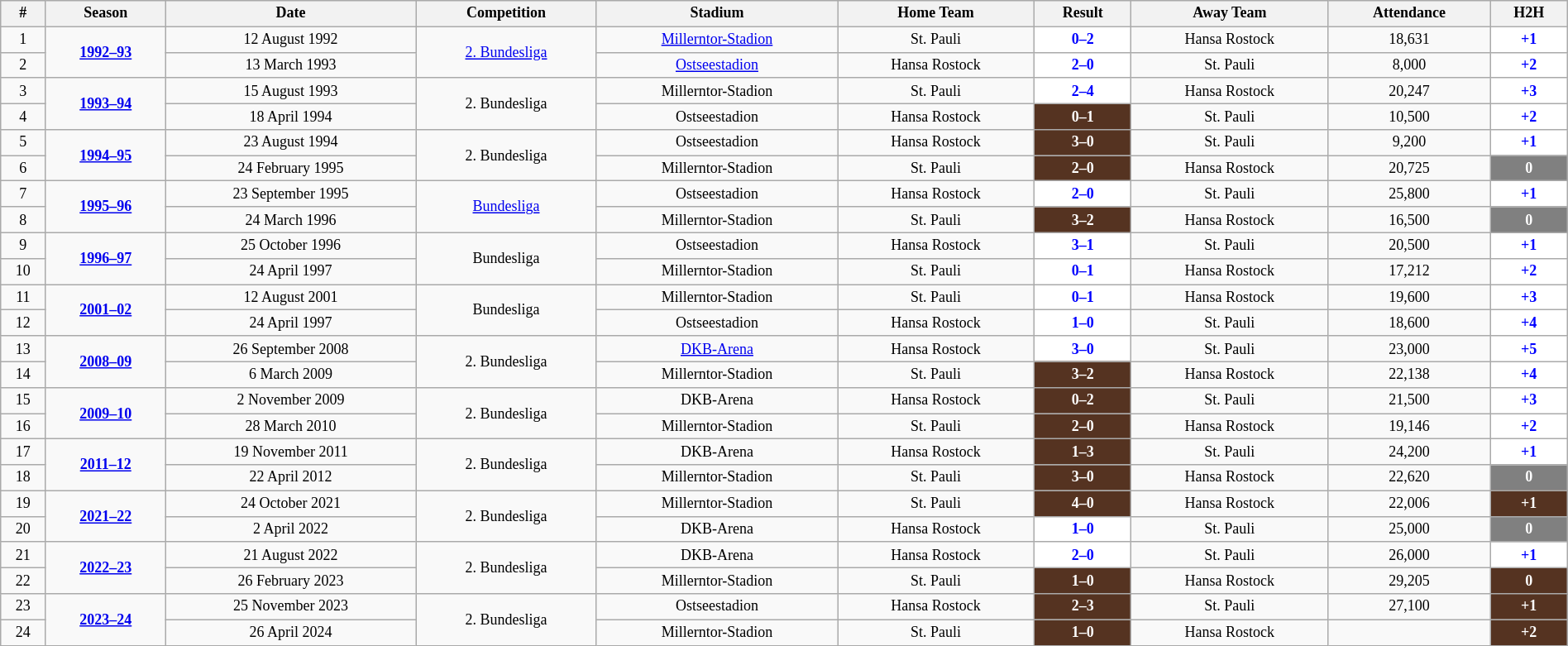<table class="wikitable" style="text-align: center; width: 100%; font-size: 12px">
<tr>
<th><strong>#</strong></th>
<th><strong>Season</strong></th>
<th><strong>Date</strong></th>
<th><strong>Competition</strong></th>
<th><strong>Stadium</strong></th>
<th><strong>Home Team</strong></th>
<th><strong>Result</strong></th>
<th><strong>Away Team</strong></th>
<th><strong>Attendance</strong></th>
<th><strong>H2H</strong></th>
</tr>
<tr>
<td>1</td>
<td rowspan=2><strong><a href='#'>1992–93</a></strong></td>
<td>12 August 1992</td>
<td rowspan=2><a href='#'>2. Bundesliga</a></td>
<td><a href='#'>Millerntor-Stadion</a></td>
<td>St. Pauli</td>
<td style="background:#ffffff;color:#00F;"><strong>0–2</strong></td>
<td>Hansa Rostock</td>
<td>18,631</td>
<td style="background:#ffffff;color:#00F;"><strong>+1</strong></td>
</tr>
<tr>
<td>2</td>
<td>13 March 1993</td>
<td><a href='#'>Ostseestadion</a></td>
<td>Hansa Rostock</td>
<td style="background:#ffffff;color:#00F;"><strong>2–0</strong></td>
<td>St. Pauli</td>
<td>8,000</td>
<td style="background:#ffffff;color:#00F;"><strong>+2</strong></td>
</tr>
<tr>
<td>3</td>
<td rowspan=2><strong><a href='#'>1993–94</a></strong></td>
<td>15 August 1993</td>
<td rowspan=2>2. Bundesliga</td>
<td>Millerntor-Stadion</td>
<td>St. Pauli</td>
<td style="background:#ffffff;color:#00F;"><strong>2–4</strong></td>
<td>Hansa Rostock</td>
<td>20,247</td>
<td style="background:#ffffff;color:#00F;"><strong>+3</strong></td>
</tr>
<tr>
<td>4</td>
<td>18 April 1994</td>
<td>Ostseestadion</td>
<td>Hansa Rostock</td>
<td style="background:#553321;color:#ffffff;"><strong>0–1</strong></td>
<td>St. Pauli</td>
<td>10,500</td>
<td style="background:#ffffff;color:#00F;"><strong>+2</strong></td>
</tr>
<tr>
<td>5</td>
<td rowspan=2><strong><a href='#'>1994–95</a></strong></td>
<td>23 August 1994</td>
<td rowspan=2>2. Bundesliga</td>
<td>Ostseestadion</td>
<td>Hansa Rostock</td>
<td style="background:#553321;color:#ffffff;"><strong>3–0</strong></td>
<td>St. Pauli</td>
<td>9,200</td>
<td style="background:#ffffff;color:#00F;"><strong>+1</strong></td>
</tr>
<tr>
<td>6</td>
<td>24 February 1995</td>
<td>Millerntor-Stadion</td>
<td>St. Pauli</td>
<td style="background:#553321;color:#ffffff;"><strong>2–0</strong></td>
<td>Hansa Rostock</td>
<td>20,725</td>
<td style="background:#808080;color:#ffffff;"><strong>0</strong></td>
</tr>
<tr>
<td>7</td>
<td rowspan=2><strong><a href='#'>1995–96</a></strong></td>
<td>23 September 1995</td>
<td rowspan=2><a href='#'>Bundesliga</a></td>
<td>Ostseestadion</td>
<td>Hansa Rostock</td>
<td style="background:#ffffff;color:#00f;"><strong>2–0</strong></td>
<td>St. Pauli</td>
<td>25,800</td>
<td style="background:#ffffff;color:#00F;"><strong>+1</strong></td>
</tr>
<tr>
<td>8</td>
<td>24 March 1996</td>
<td>Millerntor-Stadion</td>
<td>St. Pauli</td>
<td style="background:#553321;color:#ffffff;"><strong>3–2</strong></td>
<td>Hansa Rostock</td>
<td>16,500</td>
<td style="background:#808080;color:#ffffff;"><strong>0</strong></td>
</tr>
<tr>
<td>9</td>
<td rowspan=2><strong><a href='#'>1996–97</a></strong></td>
<td>25 October 1996</td>
<td rowspan=2>Bundesliga</td>
<td>Ostseestadion</td>
<td>Hansa Rostock</td>
<td style="background:#ffffff;color:#00f;"><strong>3–1</strong></td>
<td>St. Pauli</td>
<td>20,500</td>
<td style="background:#ffffff;color:#00F;"><strong>+1</strong></td>
</tr>
<tr>
<td>10</td>
<td>24 April 1997</td>
<td>Millerntor-Stadion</td>
<td>St. Pauli</td>
<td style="background:#ffffff;color:#00F;"><strong>0–1</strong></td>
<td>Hansa Rostock</td>
<td>17,212</td>
<td style="background:#ffffff;color:#00f;"><strong>+2</strong></td>
</tr>
<tr>
<td>11</td>
<td rowspan=2><strong><a href='#'>2001–02</a></strong></td>
<td>12 August 2001</td>
<td rowspan=2>Bundesliga</td>
<td>Millerntor-Stadion</td>
<td>St. Pauli</td>
<td style="background:#ffffff;color:#00f;"><strong>0–1</strong></td>
<td>Hansa Rostock</td>
<td>19,600</td>
<td style="background:#ffffff;color:#00F;"><strong>+3</strong></td>
</tr>
<tr>
<td>12</td>
<td>24 April 1997</td>
<td>Ostseestadion</td>
<td>Hansa Rostock</td>
<td style="background:#ffffff;color:#00F;"><strong>1–0</strong></td>
<td>St. Pauli</td>
<td>18,600</td>
<td style="background:#ffffff;color:#00f;"><strong>+4</strong></td>
</tr>
<tr>
<td>13</td>
<td rowspan=2><strong><a href='#'>2008–09</a></strong></td>
<td>26 September 2008</td>
<td rowspan=2>2. Bundesliga</td>
<td><a href='#'>DKB-Arena</a></td>
<td>Hansa Rostock</td>
<td style="background:#ffffff;color:#00f;"><strong>3–0</strong></td>
<td>St. Pauli</td>
<td>23,000</td>
<td style="background:#ffffff;color:#00F;"><strong>+5</strong></td>
</tr>
<tr>
<td>14</td>
<td>6 March 2009</td>
<td>Millerntor-Stadion</td>
<td>St. Pauli</td>
<td style="background:#553321;color:white;"><strong>3–2</strong></td>
<td>Hansa Rostock</td>
<td>22,138</td>
<td style="background:#ffffff;color:#00ff;"><strong>+4</strong></td>
</tr>
<tr>
<td>15</td>
<td rowspan=2><strong><a href='#'>2009–10</a></strong></td>
<td>2 November 2009</td>
<td rowspan=2>2. Bundesliga</td>
<td>DKB-Arena</td>
<td>Hansa Rostock</td>
<td style="background:#553321;color:white;"><strong>0–2</strong></td>
<td>St. Pauli</td>
<td>21,500</td>
<td style="background:#ffffff;color:#00F;"><strong>+3</strong></td>
</tr>
<tr>
<td>16</td>
<td>28 March 2010</td>
<td>Millerntor-Stadion</td>
<td>St. Pauli</td>
<td style="background:#553321;color:white;"><strong>2–0</strong></td>
<td>Hansa Rostock</td>
<td>19,146</td>
<td style="background:#ffffff;color:#00f;"><strong>+2</strong></td>
</tr>
<tr>
<td>17</td>
<td rowspan=2><strong><a href='#'>2011–12</a></strong></td>
<td>19 November 2011</td>
<td rowspan=2>2. Bundesliga</td>
<td>DKB-Arena</td>
<td>Hansa Rostock</td>
<td style="background:#553321;color:white;"><strong>1–3</strong></td>
<td>St. Pauli</td>
<td>24,200</td>
<td style="background:#ffffff;color:#00F;"><strong>+1</strong></td>
</tr>
<tr>
<td>18</td>
<td>22 April 2012</td>
<td>Millerntor-Stadion</td>
<td>St. Pauli</td>
<td style="background:#553321;color:white;"><strong>3–0</strong></td>
<td>Hansa Rostock</td>
<td>22,620</td>
<td style="background:#808080;color:white;"><strong>0</strong></td>
</tr>
<tr>
<td>19</td>
<td rowspan=2><strong><a href='#'>2021–22</a></strong></td>
<td>24 October 2021</td>
<td rowspan=2>2. Bundesliga</td>
<td>Millerntor-Stadion</td>
<td>St. Pauli</td>
<td style="background:#553321;color:white;"><strong>4–0</strong></td>
<td>Hansa Rostock</td>
<td>22,006</td>
<td style="background:#553321;color:white;"><strong>+1</strong></td>
</tr>
<tr>
<td>20</td>
<td>2 April 2022</td>
<td>DKB-Arena</td>
<td>Hansa Rostock</td>
<td style="background:#ffffff;color:#00f;"><strong>1–0</strong></td>
<td>St. Pauli</td>
<td>25,000</td>
<td style="background:#808080;color:white;"><strong>0</strong></td>
</tr>
<tr>
<td>21</td>
<td rowspan=2><strong><a href='#'>2022–23</a></strong></td>
<td>21 August 2022</td>
<td rowspan=2>2. Bundesliga</td>
<td>DKB-Arena</td>
<td>Hansa Rostock</td>
<td style="background:#ffffff;color:#00f;"><strong>2–0</strong></td>
<td>St. Pauli</td>
<td>26,000</td>
<td style="background:#ffffff;color:#00f;"><strong>+1</strong></td>
</tr>
<tr>
<td>22</td>
<td>26 February 2023</td>
<td>Millerntor-Stadion</td>
<td>St. Pauli</td>
<td style="background:#553321;color:white;"><strong>1–0</strong></td>
<td>Hansa Rostock</td>
<td>29,205</td>
<td style="background:#553321;color:white;"><strong>0</strong></td>
</tr>
<tr>
<td>23</td>
<td rowspan=2><strong><a href='#'>2023–24</a></strong></td>
<td>25 November 2023</td>
<td rowspan=2>2. Bundesliga</td>
<td>Ostseestadion</td>
<td>Hansa Rostock</td>
<td style="background:#553321;color:white;"><strong>2–3</strong></td>
<td>St. Pauli</td>
<td>27,100</td>
<td style="background:#553321;color:white;"><strong>+1</strong></td>
</tr>
<tr>
<td>24</td>
<td>26 April 2024</td>
<td>Millerntor-Stadion</td>
<td>St. Pauli</td>
<td style="background:#553321;color:white;"><strong>1–0</strong></td>
<td>Hansa Rostock</td>
<td></td>
<td style="background:#553321;color:white;"><strong>+2</strong></td>
</tr>
</table>
